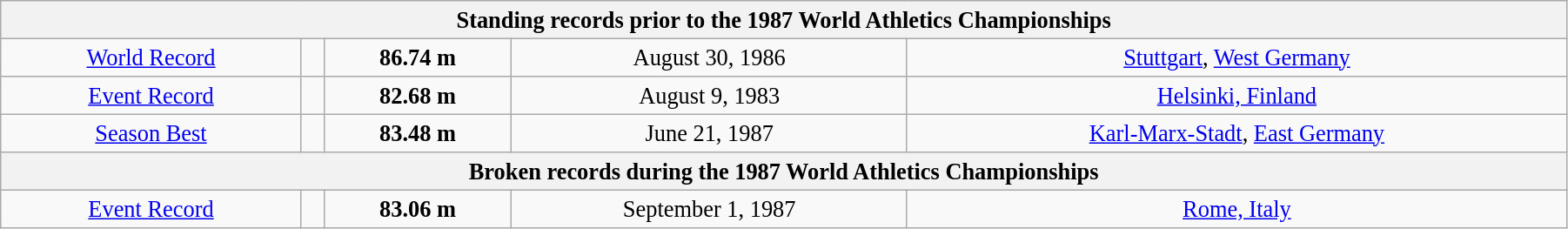<table class="wikitable" style=" text-align:center; font-size:110%;" width="95%">
<tr>
<th colspan="5">Standing records prior to the 1987 World Athletics Championships</th>
</tr>
<tr>
<td><a href='#'>World Record</a></td>
<td></td>
<td><strong>86.74 m</strong></td>
<td>August 30, 1986</td>
<td> <a href='#'>Stuttgart</a>, <a href='#'>West Germany</a></td>
</tr>
<tr>
<td><a href='#'>Event Record</a></td>
<td></td>
<td><strong>82.68 m</strong></td>
<td>August 9, 1983</td>
<td> <a href='#'>Helsinki, Finland</a></td>
</tr>
<tr>
<td><a href='#'>Season Best</a></td>
<td></td>
<td><strong>83.48 m</strong></td>
<td>June 21, 1987</td>
<td> <a href='#'>Karl-Marx-Stadt</a>, <a href='#'>East Germany</a></td>
</tr>
<tr>
<th colspan="5">Broken records during the 1987 World Athletics Championships</th>
</tr>
<tr>
<td><a href='#'>Event Record</a></td>
<td></td>
<td><strong>83.06 m</strong></td>
<td>September 1, 1987</td>
<td> <a href='#'>Rome, Italy</a></td>
</tr>
</table>
